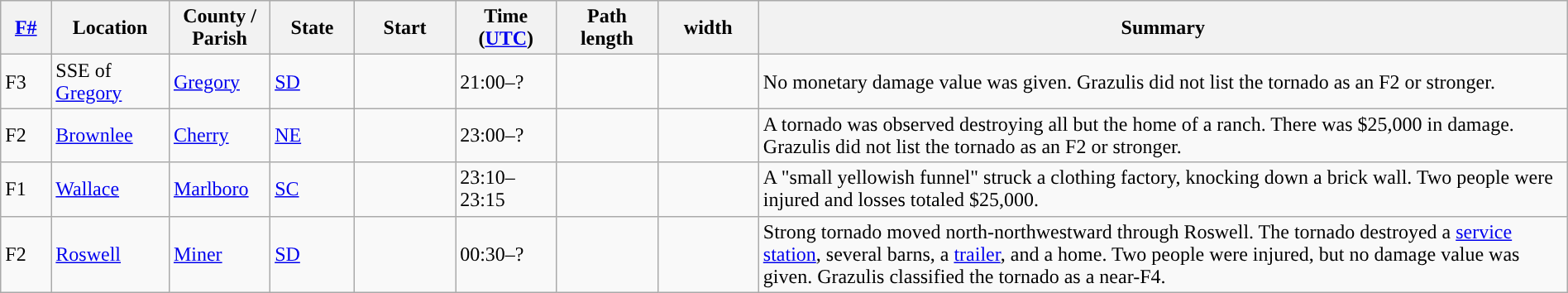<table class="wikitable sortable" style="width:100%;">
<tr>
<th scope="col"  style="width:3%; text-align:center;"><a href='#'>F#</a></th>
<th scope="col"  style="width:7%; text-align:center;" class="unsortable">Location</th>
<th scope="col"  style="width:6%; text-align:center;" class="unsortable">County / Parish</th>
<th scope="col"  style="width:5%; text-align:center;">State</th>
<th scope="col"  style="width:6%; text-align:center;">Start<br></th>
<th scope="col"  style="width:6%; text-align:center;">Time (<a href='#'>UTC</a>)</th>
<th scope="col"  style="width:6%; text-align:center;">Path length</th>
<th scope="col"  style="width:6%; text-align:center;"> width</th>
<th scope="col" class="unsortable" style="width:48%; text-align:center;">Summary</th>
</tr>
<tr>
<td>F3</td>
<td>SSE of <a href='#'>Gregory</a></td>
<td><a href='#'>Gregory</a></td>
<td><a href='#'>SD</a></td>
<td></td>
<td>21:00–?</td>
<td></td>
<td></td>
<td>No monetary damage value was given. Grazulis did not list the tornado as an F2 or stronger.</td>
</tr>
<tr>
<td>F2</td>
<td><a href='#'>Brownlee</a></td>
<td><a href='#'>Cherry</a></td>
<td><a href='#'>NE</a></td>
<td></td>
<td>23:00–?</td>
<td></td>
<td></td>
<td>A tornado was observed destroying all but the home of a ranch. There was $25,000 in damage. Grazulis did not list the tornado as an F2 or stronger.</td>
</tr>
<tr>
<td>F1</td>
<td><a href='#'>Wallace</a></td>
<td><a href='#'>Marlboro</a></td>
<td><a href='#'>SC</a></td>
<td></td>
<td>23:10–23:15</td>
<td></td>
<td></td>
<td>A "small yellowish funnel" struck a clothing factory, knocking down a brick wall. Two people were injured and losses totaled $25,000.</td>
</tr>
<tr>
<td>F2</td>
<td><a href='#'>Roswell</a></td>
<td><a href='#'>Miner</a></td>
<td><a href='#'>SD</a></td>
<td></td>
<td>00:30–?</td>
<td></td>
<td></td>
<td>Strong tornado moved north-northwestward through Roswell. The tornado destroyed a <a href='#'>service station</a>, several barns, a <a href='#'>trailer</a>, and a home. Two people were injured, but no damage value was given. Grazulis classified the tornado as a near-F4.</td>
</tr>
</table>
